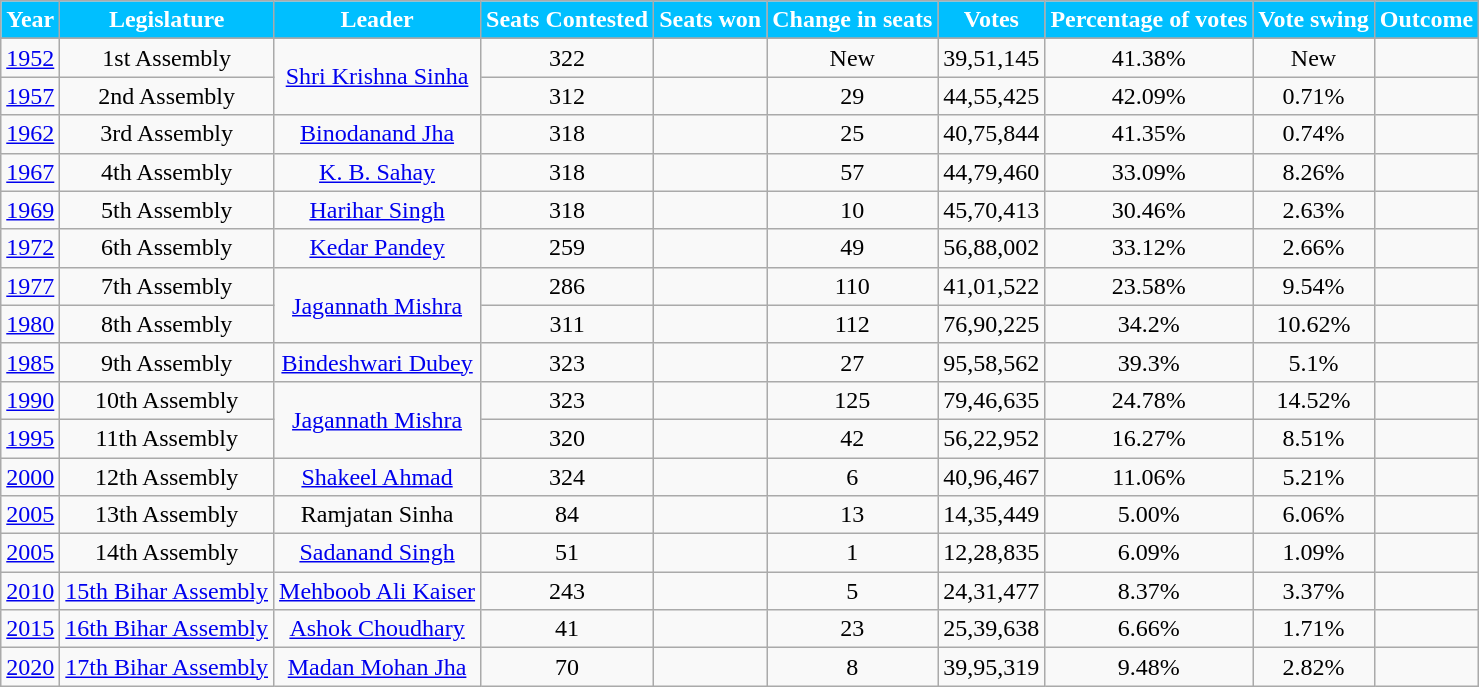<table class="wikitable sortable" style="text-align:center">
<tr>
<th style="background-color:#00BFFF; color:white">Year</th>
<th style="background-color:#00BFFF; color:white">Legislature</th>
<th style="background-color:#00BFFF; color:white">Leader</th>
<th style="background-color:#00BFFF; color:white">Seats Contested</th>
<th style="background-color:#00BFFF; color:white">Seats won</th>
<th style="background-color:#00BFFF; color:white">Change in seats</th>
<th style="background-color:#00BFFF; color:white">Votes</th>
<th style="background-color:#00BFFF; color:white">Percentage of votes</th>
<th style="background-color:#00BFFF; color:white">Vote swing</th>
<th style="background-color:#00BFFF; color:white">Outcome</th>
</tr>
<tr style="text-align:center;">
</tr>
<tr>
<td><a href='#'>1952</a></td>
<td>1st Assembly</td>
<td rowspan="2"><a href='#'>Shri Krishna Sinha</a></td>
<td>322</td>
<td></td>
<td>New</td>
<td>39,51,145</td>
<td>41.38%</td>
<td>New</td>
<td></td>
</tr>
<tr>
<td><a href='#'>1957</a></td>
<td>2nd Assembly</td>
<td>312</td>
<td></td>
<td> 29</td>
<td>44,55,425</td>
<td>42.09%</td>
<td> 0.71%</td>
<td></td>
</tr>
<tr>
<td><a href='#'>1962</a></td>
<td>3rd Assembly</td>
<td rowspan="1"><a href='#'>Binodanand Jha</a></td>
<td>318</td>
<td></td>
<td> 25</td>
<td>40,75,844</td>
<td>41.35%</td>
<td> 0.74%</td>
<td></td>
</tr>
<tr>
<td><a href='#'>1967</a></td>
<td>4th Assembly</td>
<td rowspan="1"><a href='#'>K. B. Sahay</a></td>
<td>318</td>
<td></td>
<td> 57</td>
<td>44,79,460</td>
<td>33.09%</td>
<td> 8.26%</td>
<td></td>
</tr>
<tr>
<td><a href='#'>1969</a></td>
<td>5th Assembly</td>
<td rowspan="1"><a href='#'>Harihar Singh</a></td>
<td>318</td>
<td></td>
<td> 10</td>
<td>45,70,413</td>
<td>30.46%</td>
<td> 2.63%</td>
<td></td>
</tr>
<tr>
<td><a href='#'>1972</a></td>
<td>6th Assembly</td>
<td rowspan="1"><a href='#'>Kedar Pandey</a></td>
<td>259</td>
<td></td>
<td> 49</td>
<td>56,88,002</td>
<td>33.12%</td>
<td> 2.66%</td>
<td></td>
</tr>
<tr>
<td><a href='#'>1977</a></td>
<td>7th Assembly</td>
<td rowspan="2"><a href='#'>Jagannath Mishra</a></td>
<td>286</td>
<td></td>
<td>110</td>
<td>41,01,522</td>
<td>23.58%</td>
<td> 9.54%</td>
<td></td>
</tr>
<tr>
<td><a href='#'>1980</a></td>
<td>8th Assembly</td>
<td>311</td>
<td></td>
<td> 112</td>
<td>76,90,225</td>
<td>34.2%</td>
<td> 10.62%</td>
<td></td>
</tr>
<tr>
<td><a href='#'>1985</a></td>
<td>9th Assembly</td>
<td rowspan="1"><a href='#'>Bindeshwari Dubey</a></td>
<td>323</td>
<td></td>
<td> 27</td>
<td>95,58,562</td>
<td>39.3%</td>
<td> 5.1%</td>
<td></td>
</tr>
<tr>
<td><a href='#'>1990</a></td>
<td>10th Assembly</td>
<td rowspan="2"><a href='#'>Jagannath Mishra</a></td>
<td>323</td>
<td></td>
<td> 125</td>
<td>79,46,635</td>
<td>24.78%</td>
<td> 14.52%</td>
<td></td>
</tr>
<tr>
<td><a href='#'>1995</a></td>
<td>11th Assembly</td>
<td>320</td>
<td></td>
<td> 42</td>
<td>56,22,952</td>
<td>16.27%</td>
<td> 8.51%</td>
<td></td>
</tr>
<tr>
<td><a href='#'>2000</a></td>
<td>12th Assembly</td>
<td rowspan="1"><a href='#'>Shakeel Ahmad</a></td>
<td>324</td>
<td></td>
<td> 6</td>
<td>40,96,467</td>
<td>11.06%</td>
<td> 5.21%</td>
<td></td>
</tr>
<tr>
<td><a href='#'>2005</a></td>
<td>13th Assembly</td>
<td rowspan="1">Ramjatan Sinha</td>
<td>84</td>
<td></td>
<td> 13</td>
<td>14,35,449</td>
<td>5.00%</td>
<td> 6.06%</td>
<td></td>
</tr>
<tr>
<td><a href='#'>2005</a></td>
<td>14th Assembly</td>
<td rowspan="1"><a href='#'>Sadanand Singh</a></td>
<td>51</td>
<td></td>
<td> 1</td>
<td>12,28,835</td>
<td>6.09%</td>
<td> 1.09%</td>
<td></td>
</tr>
<tr>
<td><a href='#'>2010</a></td>
<td><a href='#'>15th Bihar Assembly</a></td>
<td rowspan="1"><a href='#'>Mehboob Ali Kaiser</a></td>
<td>243</td>
<td></td>
<td> 5</td>
<td>24,31,477</td>
<td>8.37%</td>
<td> 3.37%</td>
<td></td>
</tr>
<tr>
<td><a href='#'>2015</a></td>
<td><a href='#'>16th Bihar Assembly</a></td>
<td rowspan="1"><a href='#'>Ashok Choudhary</a></td>
<td>41</td>
<td></td>
<td>23</td>
<td>25,39,638</td>
<td>6.66%</td>
<td> 1.71%</td>
<td></td>
</tr>
<tr>
<td><a href='#'>2020</a></td>
<td><a href='#'>17th Bihar Assembly</a></td>
<td rowspan="2"><a href='#'>Madan Mohan Jha</a></td>
<td>70</td>
<td></td>
<td> 8</td>
<td>39,95,319</td>
<td>9.48%</td>
<td> 2.82%</td>
<td></td>
</tr>
</table>
